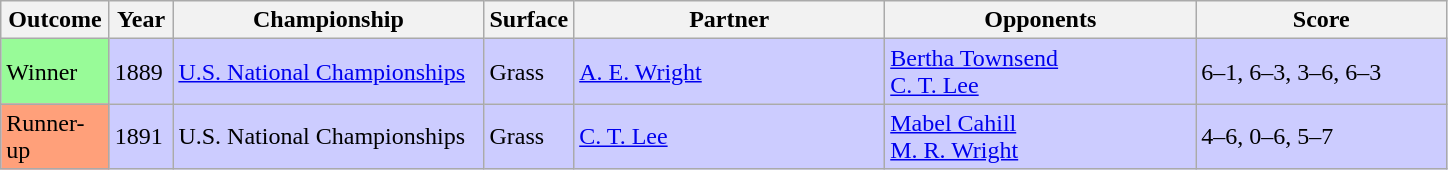<table class="sortable wikitable">
<tr>
<th style="width:65px">Outcome</th>
<th style="width:35px">Year</th>
<th style="width:200px">Championship</th>
<th style="width:50px">Surface</th>
<th style="width:200px">Partner</th>
<th style="width:200px">Opponents</th>
<th style="width:160px" class="unsortable">Score</th>
</tr>
<tr style="background:#ccf;">
<td style="background:#98fb98;">Winner</td>
<td>1889</td>
<td><a href='#'>U.S. National Championships</a></td>
<td>Grass</td>
<td> <a href='#'>A. E. Wright</a></td>
<td> <a href='#'>Bertha Townsend</a><br>  <a href='#'>C. T. Lee</a></td>
<td>6–1, 6–3, 3–6, 6–3</td>
</tr>
<tr style="background:#ccf;">
<td style="background:#ffa07a;">Runner-up</td>
<td>1891</td>
<td>U.S. National Championships</td>
<td>Grass</td>
<td> <a href='#'>C. T. Lee</a></td>
<td> <a href='#'>Mabel Cahill</a><br>  <a href='#'>M. R. Wright</a></td>
<td>4–6, 0–6, 5–7</td>
</tr>
</table>
